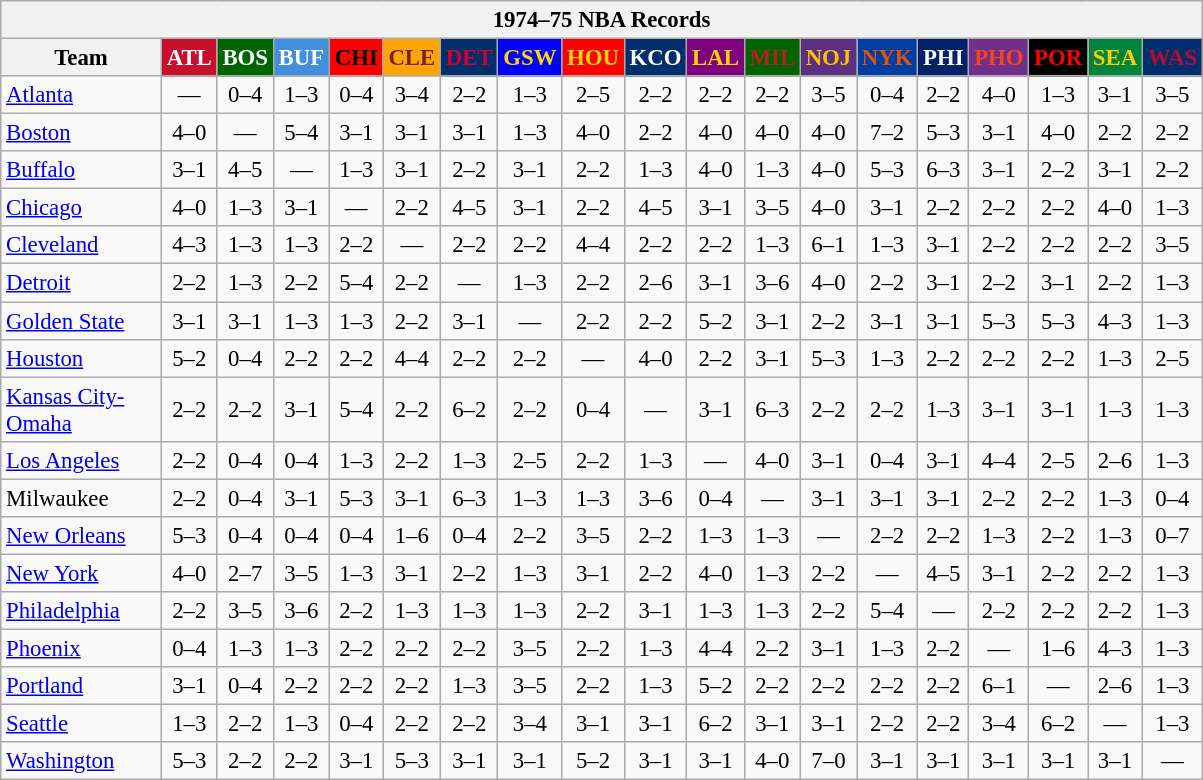<table class="wikitable" style="font-size:95%; text-align:center;">
<tr>
<th colspan=19>1974–75 NBA Records</th>
</tr>
<tr>
<th width=100>Team</th>
<th style="background:#C90F2E;color:#FFFFFF;width=35">ATL</th>
<th style="background:#006400;color:#FFFFFF;width=35">BOS</th>
<th style="background:#428FDF;color:#FFFFFF;width=35">BUF</th>
<th style="background:#FF0000;color:#000000;width=35">CHI</th>
<th style="background:#FFA402;color:#77222F;width=35">CLE</th>
<th style="background:#012F6B;color:#D40032;width=35">DET</th>
<th style="background:#0000FF;color:#FFD700;width=35">GSW</th>
<th style="background:#FF0000;color:#FFD700;width=35">HOU</th>
<th style="background:#012F6B;color:#FFFFFF;width=35">KCO</th>
<th style="background:#800080;color:#FFD700;width=35">LAL</th>
<th style="background:#006400;color:#B22222;width=35">MIL</th>
<th style="background:#5C2F83;color:#FCC200;width=35">NOJ</th>
<th style="background:#003EA4;color:#E35208;width=35">NYK</th>
<th style="background:#012268;color:#FFFFFF;width=35">PHI</th>
<th style="background:#702F8B;color:#FA4417;width=35">PHO</th>
<th style="background:#000000;color:#FF0000;width=35">POR</th>
<th style="background:#00843D;color:#FFCD01;width=35">SEA</th>
<th style="background:#012F6D;color:#BA0C2F;width=35">WAS</th>
</tr>
<tr>
<td style="text-align:left;"><a href='#'>Atlanta</a></td>
<td>—</td>
<td>0–4</td>
<td>1–3</td>
<td>0–4</td>
<td>3–4</td>
<td>2–2</td>
<td>1–3</td>
<td>2–5</td>
<td>2–2</td>
<td>2–2</td>
<td>2–2</td>
<td>3–5</td>
<td>0–4</td>
<td>2–2</td>
<td>4–0</td>
<td>1–3</td>
<td>3–1</td>
<td>3–5</td>
</tr>
<tr>
<td style="text-align:left;"><a href='#'>Boston</a></td>
<td>4–0</td>
<td>—</td>
<td>5–4</td>
<td>3–1</td>
<td>3–1</td>
<td>3–1</td>
<td>1–3</td>
<td>4–0</td>
<td>2–2</td>
<td>4–0</td>
<td>4–0</td>
<td>4–0</td>
<td>7–2</td>
<td>5–3</td>
<td>3–1</td>
<td>4–0</td>
<td>2–2</td>
<td>2–2</td>
</tr>
<tr>
<td style="text-align:left;"><a href='#'>Buffalo</a></td>
<td>3–1</td>
<td>4–5</td>
<td>—</td>
<td>1–3</td>
<td>3–1</td>
<td>2–2</td>
<td>3–1</td>
<td>2–2</td>
<td>1–3</td>
<td>4–0</td>
<td>1–3</td>
<td>4–0</td>
<td>5–3</td>
<td>6–3</td>
<td>3–1</td>
<td>2–2</td>
<td>3–1</td>
<td>2–2</td>
</tr>
<tr>
<td style="text-align:left;"><a href='#'>Chicago</a></td>
<td>4–0</td>
<td>1–3</td>
<td>3–1</td>
<td>—</td>
<td>2–2</td>
<td>4–5</td>
<td>3–1</td>
<td>2–2</td>
<td>4–5</td>
<td>3–1</td>
<td>3–5</td>
<td>4–0</td>
<td>3–1</td>
<td>2–2</td>
<td>2–2</td>
<td>2–2</td>
<td>4–0</td>
<td>1–3</td>
</tr>
<tr>
<td style="text-align:left;"><a href='#'>Cleveland</a></td>
<td>4–3</td>
<td>1–3</td>
<td>1–3</td>
<td>2–2</td>
<td>—</td>
<td>2–2</td>
<td>2–2</td>
<td>4–4</td>
<td>2–2</td>
<td>2–2</td>
<td>1–3</td>
<td>6–1</td>
<td>1–3</td>
<td>3–1</td>
<td>2–2</td>
<td>2–2</td>
<td>2–2</td>
<td>3–5</td>
</tr>
<tr>
<td style="text-align:left;"><a href='#'>Detroit</a></td>
<td>2–2</td>
<td>1–3</td>
<td>2–2</td>
<td>5–4</td>
<td>2–2</td>
<td>—</td>
<td>1–3</td>
<td>2–2</td>
<td>2–6</td>
<td>3–1</td>
<td>3–6</td>
<td>4–0</td>
<td>2–2</td>
<td>3–1</td>
<td>2–2</td>
<td>3–1</td>
<td>2–2</td>
<td>1–3</td>
</tr>
<tr>
<td style="text-align:left;"><a href='#'>Golden State</a></td>
<td>3–1</td>
<td>3–1</td>
<td>1–3</td>
<td>1–3</td>
<td>2–2</td>
<td>3–1</td>
<td>—</td>
<td>2–2</td>
<td>2–2</td>
<td>5–2</td>
<td>3–1</td>
<td>2–2</td>
<td>3–1</td>
<td>3–1</td>
<td>5–3</td>
<td>5–3</td>
<td>4–3</td>
<td>1–3</td>
</tr>
<tr>
<td style="text-align:left;"><a href='#'>Houston</a></td>
<td>5–2</td>
<td>0–4</td>
<td>2–2</td>
<td>2–2</td>
<td>4–4</td>
<td>2–2</td>
<td>2–2</td>
<td>—</td>
<td>4–0</td>
<td>2–2</td>
<td>3–1</td>
<td>5–3</td>
<td>1–3</td>
<td>2–2</td>
<td>2–2</td>
<td>2–2</td>
<td>1–3</td>
<td>2–5</td>
</tr>
<tr>
<td style="text-align:left;"><a href='#'>Kansas City-Omaha</a></td>
<td>2–2</td>
<td>2–2</td>
<td>3–1</td>
<td>5–4</td>
<td>2–2</td>
<td>6–2</td>
<td>2–2</td>
<td>0–4</td>
<td>—</td>
<td>3–1</td>
<td>6–3</td>
<td>2–2</td>
<td>2–2</td>
<td>1–3</td>
<td>3–1</td>
<td>3–1</td>
<td>1–3</td>
<td>1–3</td>
</tr>
<tr>
<td style="text-align:left;"><a href='#'>Los Angeles</a></td>
<td>2–2</td>
<td>0–4</td>
<td>0–4</td>
<td>1–3</td>
<td>2–2</td>
<td>1–3</td>
<td>2–5</td>
<td>2–2</td>
<td>1–3</td>
<td>—</td>
<td>4–0</td>
<td>3–1</td>
<td>0–4</td>
<td>3–1</td>
<td>4–4</td>
<td>2–5</td>
<td>2–6</td>
<td>1–3</td>
</tr>
<tr>
<td style="text-align:left;">Milwaukee</td>
<td>2–2</td>
<td>0–4</td>
<td>3–1</td>
<td>5–3</td>
<td>3–1</td>
<td>6–3</td>
<td>1–3</td>
<td>1–3</td>
<td>3–6</td>
<td>0–4</td>
<td>—</td>
<td>3–1</td>
<td>3–1</td>
<td>3–1</td>
<td>2–2</td>
<td>2–2</td>
<td>1–3</td>
<td>0–4</td>
</tr>
<tr>
<td style="text-align:left;"><a href='#'>New Orleans</a></td>
<td>5–3</td>
<td>0–4</td>
<td>0–4</td>
<td>0–4</td>
<td>1–6</td>
<td>0–4</td>
<td>2–2</td>
<td>3–5</td>
<td>2–2</td>
<td>1–3</td>
<td>1–3</td>
<td>—</td>
<td>2–2</td>
<td>2–2</td>
<td>1–3</td>
<td>2–2</td>
<td>1–3</td>
<td>0–7</td>
</tr>
<tr>
<td style="text-align:left;"><a href='#'>New York</a></td>
<td>4–0</td>
<td>2–7</td>
<td>3–5</td>
<td>1–3</td>
<td>3–1</td>
<td>2–2</td>
<td>1–3</td>
<td>3–1</td>
<td>2–2</td>
<td>4–0</td>
<td>1–3</td>
<td>2–2</td>
<td>—</td>
<td>4–5</td>
<td>3–1</td>
<td>2–2</td>
<td>2–2</td>
<td>1–3</td>
</tr>
<tr>
<td style="text-align:left;"><a href='#'>Philadelphia</a></td>
<td>2–2</td>
<td>3–5</td>
<td>3–6</td>
<td>2–2</td>
<td>1–3</td>
<td>1–3</td>
<td>1–3</td>
<td>2–2</td>
<td>3–1</td>
<td>1–3</td>
<td>1–3</td>
<td>2–2</td>
<td>5–4</td>
<td>—</td>
<td>2–2</td>
<td>2–2</td>
<td>2–2</td>
<td>1–3</td>
</tr>
<tr>
<td style="text-align:left;"><a href='#'>Phoenix</a></td>
<td>0–4</td>
<td>1–3</td>
<td>1–3</td>
<td>2–2</td>
<td>2–2</td>
<td>2–2</td>
<td>3–5</td>
<td>2–2</td>
<td>1–3</td>
<td>4–4</td>
<td>2–2</td>
<td>3–1</td>
<td>1–3</td>
<td>2–2</td>
<td>—</td>
<td>1–6</td>
<td>4–3</td>
<td>1–3</td>
</tr>
<tr>
<td style="text-align:left;"><a href='#'>Portland</a></td>
<td>3–1</td>
<td>0–4</td>
<td>2–2</td>
<td>2–2</td>
<td>2–2</td>
<td>1–3</td>
<td>3–5</td>
<td>2–2</td>
<td>1–3</td>
<td>5–2</td>
<td>2–2</td>
<td>2–2</td>
<td>2–2</td>
<td>2–2</td>
<td>6–1</td>
<td>—</td>
<td>2–6</td>
<td>1–3</td>
</tr>
<tr>
<td style="text-align:left;"><a href='#'>Seattle</a></td>
<td>1–3</td>
<td>2–2</td>
<td>1–3</td>
<td>0–4</td>
<td>2–2</td>
<td>2–2</td>
<td>3–4</td>
<td>3–1</td>
<td>3–1</td>
<td>6–2</td>
<td>3–1</td>
<td>3–1</td>
<td>2–2</td>
<td>2–2</td>
<td>3–4</td>
<td>6–2</td>
<td>—</td>
<td>1–3</td>
</tr>
<tr>
<td style="text-align:left;"><a href='#'>Washington</a></td>
<td>5–3</td>
<td>2–2</td>
<td>2–2</td>
<td>3–1</td>
<td>5–3</td>
<td>3–1</td>
<td>3–1</td>
<td>5–2</td>
<td>3–1</td>
<td>3–1</td>
<td>4–0</td>
<td>7–0</td>
<td>3–1</td>
<td>3–1</td>
<td>3–1</td>
<td>3–1</td>
<td>3–1</td>
<td>—</td>
</tr>
</table>
